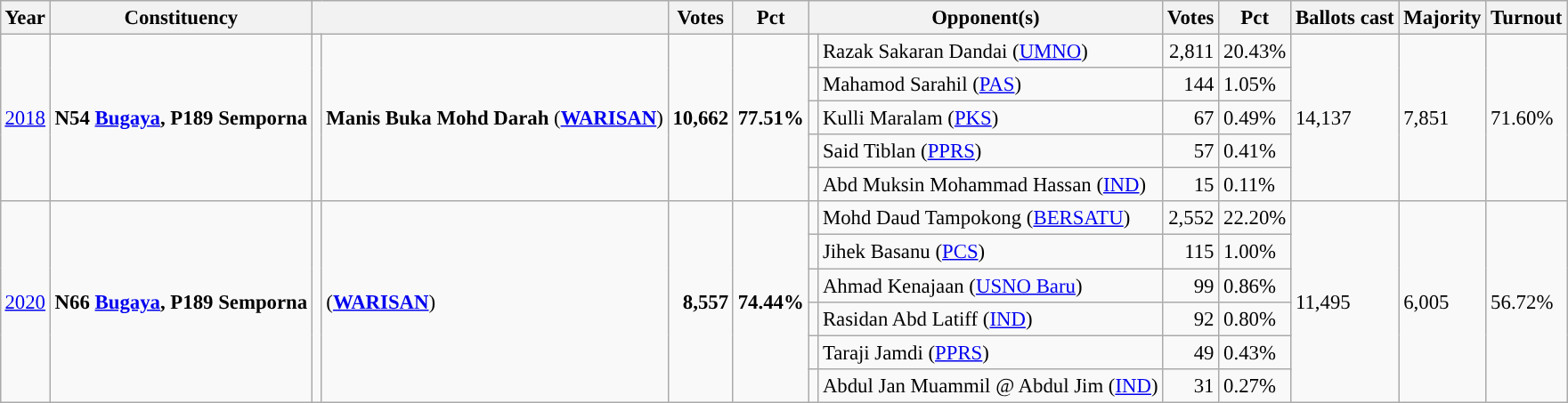<table class="wikitable" style="margin:0.5em ; font-size:95%">
<tr>
<th>Year</th>
<th>Constituency</th>
<th colspan=2></th>
<th>Votes</th>
<th>Pct</th>
<th colspan=2>Opponent(s)</th>
<th>Votes</th>
<th>Pct</th>
<th>Ballots cast</th>
<th>Majority</th>
<th>Turnout</th>
</tr>
<tr>
<td rowspan=5><a href='#'>2018</a></td>
<td rowspan=5><strong>N54 <a href='#'>Bugaya</a>, P189 Semporna</strong></td>
<td rowspan=5 ></td>
<td rowspan=5><strong>Manis Buka Mohd Darah</strong> (<a href='#'><strong>WARISAN</strong></a>)</td>
<td rowspan=5 align="right"><strong>10,662</strong></td>
<td rowspan=5><strong>77.51%</strong></td>
<td></td>
<td>Razak Sakaran Dandai (<a href='#'>UMNO</a>)</td>
<td align="right">2,811</td>
<td>20.43%</td>
<td rowspan=5>14,137</td>
<td rowspan=5>7,851</td>
<td rowspan=5>71.60%</td>
</tr>
<tr>
<td></td>
<td>Mahamod Sarahil (<a href='#'>PAS</a>)</td>
<td align="right">144</td>
<td>1.05%</td>
</tr>
<tr>
<td></td>
<td>Kulli Maralam (<a href='#'>PKS</a>)</td>
<td align="right">67</td>
<td>0.49%</td>
</tr>
<tr>
<td></td>
<td>Said Tiblan (<a href='#'>PPRS</a>)</td>
<td align="right">57</td>
<td>0.41%</td>
</tr>
<tr>
<td></td>
<td>Abd Muksin Mohammad Hassan (<a href='#'>IND</a>)</td>
<td align="right">15</td>
<td>0.11%</td>
</tr>
<tr>
<td rowspan=6><a href='#'>2020</a></td>
<td rowspan=6><strong>N66 <a href='#'>Bugaya</a>, P189 Semporna</strong></td>
<td rowspan=6 ></td>
<td rowspan=6> (<a href='#'><strong>WARISAN</strong></a>)</td>
<td rowspan=6 align="right"><strong>8,557</strong></td>
<td rowspan=6><strong>74.44%</strong></td>
<td></td>
<td>Mohd Daud Tampokong (<a href='#'>BERSATU</a>)</td>
<td align="right">2,552</td>
<td>22.20%</td>
<td rowspan=6>11,495</td>
<td rowspan=6>6,005</td>
<td rowspan=6>56.72%</td>
</tr>
<tr>
<td></td>
<td>Jihek Basanu (<a href='#'>PCS</a>)</td>
<td align="right">115</td>
<td>1.00%</td>
</tr>
<tr>
<td bgcolor=></td>
<td>Ahmad Kenajaan (<a href='#'>USNO Baru</a>)</td>
<td align="right">99</td>
<td>0.86%</td>
</tr>
<tr>
<td></td>
<td>Rasidan Abd Latiff (<a href='#'>IND</a>)</td>
<td align="right">92</td>
<td>0.80%</td>
</tr>
<tr>
<td></td>
<td>Taraji Jamdi (<a href='#'>PPRS</a>)</td>
<td align="right">49</td>
<td>0.43%</td>
</tr>
<tr>
<td></td>
<td>Abdul Jan Muammil @ Abdul Jim (<a href='#'>IND</a>)</td>
<td align="right">31</td>
<td>0.27%</td>
</tr>
</table>
